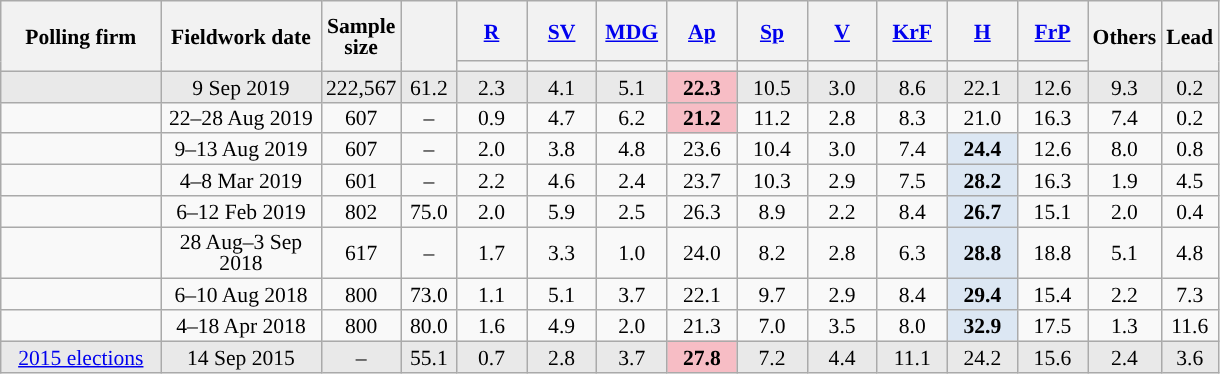<table class="wikitable sortable" style="text-align:center;font-size:90%;line-height:14px;">
<tr style="height:40px;">
<th style="width:100px;" rowspan="2">Polling firm</th>
<th style="width:100px;" rowspan="2">Fieldwork date</th>
<th style="width:35px;" rowspan="2">Sample<br>size</th>
<th style="width:30px;" rowspan="2"></th>
<th class="unsortable" style="width:40px;"><a href='#'>R</a></th>
<th class="unsortable" style="width:40px;"><a href='#'>SV</a></th>
<th class="unsortable" style="width:40px;"><a href='#'>MDG</a></th>
<th class="unsortable" style="width:40px;"><a href='#'>Ap</a></th>
<th class="unsortable" style="width:40px;"><a href='#'>Sp</a></th>
<th class="unsortable" style="width:40px;"><a href='#'>V</a></th>
<th class="unsortable" style="width:40px;"><a href='#'>KrF</a></th>
<th class="unsortable" style="width:40px;"><a href='#'>H</a></th>
<th class="unsortable" style="width:40px;"><a href='#'>FrP</a></th>
<th class="unsortable" style="width:30px;" rowspan="2">Others</th>
<th style="width:30px;" rowspan="2">Lead</th>
</tr>
<tr>
<th style="background:"></th>
<th style="background:"></th>
<th style="background:"></th>
<th style="background:"></th>
<th style="background:"></th>
<th style="background:"></th>
<th style="background:"></th>
<th style="background:"></th>
<th style="background:"></th>
</tr>
<tr style="background:#E9E9E9;">
<td></td>
<td data-sort-value="2019-09-09">9 Sep 2019</td>
<td>222,567</td>
<td>61.2</td>
<td>2.3</td>
<td>4.1</td>
<td>5.1</td>
<td style="background:#F7BDC5;"><strong>22.3</strong></td>
<td>10.5</td>
<td>3.0</td>
<td>8.6</td>
<td>22.1</td>
<td>12.6</td>
<td>9.3</td>
<td style="background:">0.2</td>
</tr>
<tr>
<td></td>
<td data-sort-value="2019-08-30">22–28 Aug 2019</td>
<td>607</td>
<td>–</td>
<td>0.9</td>
<td>4.7</td>
<td>6.2</td>
<td style="background:#F7BDC5;"><strong>21.2</strong></td>
<td>11.2</td>
<td>2.8</td>
<td>8.3</td>
<td>21.0</td>
<td>16.3</td>
<td>7.4</td>
<td style="background:">0.2</td>
</tr>
<tr>
<td></td>
<td data-sort-value="2019-08-20">9–13 Aug 2019</td>
<td>607</td>
<td>–</td>
<td>2.0</td>
<td>3.8</td>
<td>4.8</td>
<td>23.6</td>
<td>10.4</td>
<td>3.0</td>
<td>7.4</td>
<td style="background:#DCE7F3;"><strong>24.4</strong></td>
<td>12.6</td>
<td>8.0</td>
<td style="background:">0.8</td>
</tr>
<tr>
<td></td>
<td data-sort-value="2019-03-08">4–8 Mar 2019</td>
<td>601</td>
<td>–</td>
<td>2.2</td>
<td>4.6</td>
<td>2.4</td>
<td>23.7</td>
<td>10.3</td>
<td>2.9</td>
<td>7.5</td>
<td style="background:#DCE7F3;"><strong>28.2</strong></td>
<td>16.3</td>
<td>1.9</td>
<td style="background:">4.5</td>
</tr>
<tr>
<td></td>
<td data-sort-value="2019-02-12">6–12 Feb 2019</td>
<td>802</td>
<td>75.0</td>
<td>2.0</td>
<td>5.9</td>
<td>2.5</td>
<td>26.3</td>
<td>8.9</td>
<td>2.2</td>
<td>8.4</td>
<td style="background:#DCE7F3;"><strong>26.7</strong></td>
<td>15.1</td>
<td>2.0</td>
<td style="background:">0.4</td>
</tr>
<tr>
<td></td>
<td data-sort-value="2018-09-03">28 Aug–3 Sep 2018</td>
<td>617</td>
<td>–</td>
<td>1.7</td>
<td>3.3</td>
<td>1.0</td>
<td>24.0</td>
<td>8.2</td>
<td>2.8</td>
<td>6.3</td>
<td style="background:#DCE7F3;"><strong>28.8</strong></td>
<td>18.8</td>
<td>5.1</td>
<td style="background:">4.8</td>
</tr>
<tr>
<td></td>
<td data-sort-value="2018-08-10">6–10 Aug 2018</td>
<td>800</td>
<td>73.0</td>
<td>1.1</td>
<td>5.1</td>
<td>3.7</td>
<td>22.1</td>
<td>9.7</td>
<td>2.9</td>
<td>8.4</td>
<td style="background:#DCE7F3;"><strong>29.4</strong></td>
<td>15.4</td>
<td>2.2</td>
<td style="background:">7.3</td>
</tr>
<tr>
<td></td>
<td data-sort-value="2018-04-18">4–18 Apr 2018</td>
<td>800</td>
<td>80.0</td>
<td>1.6</td>
<td>4.9</td>
<td>2.0</td>
<td>21.3</td>
<td>7.0</td>
<td>3.5</td>
<td>8.0</td>
<td style="background:#DCE7F3;"><strong>32.9</strong></td>
<td>17.5</td>
<td>1.3</td>
<td style="background:">11.6</td>
</tr>
<tr style="background:#E9E9E9;">
<td><a href='#'>2015 elections</a></td>
<td data-sort-value="2015-09-14">14 Sep 2015</td>
<td>–</td>
<td>55.1</td>
<td>0.7</td>
<td>2.8</td>
<td>3.7</td>
<td style="background:#F7BDC5;"><strong>27.8</strong></td>
<td>7.2</td>
<td>4.4</td>
<td>11.1</td>
<td>24.2</td>
<td>15.6</td>
<td>2.4</td>
<td style="background:">3.6</td>
</tr>
</table>
